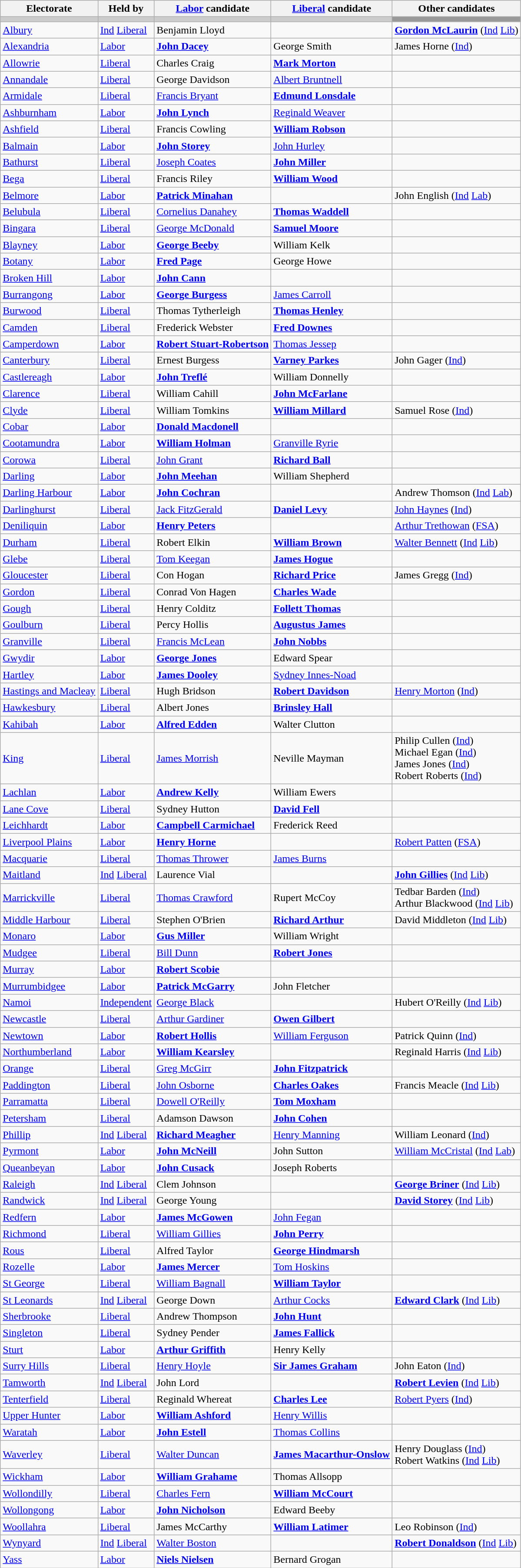<table class="wikitable">
<tr>
<th>Electorate</th>
<th>Held by</th>
<th><a href='#'>Labor</a> candidate</th>
<th><a href='#'>Liberal</a> candidate</th>
<th>Other candidates</th>
</tr>
<tr bgcolor="#cccccc">
<td></td>
<td></td>
<td></td>
<td></td>
<td bgcolor="#999999"></td>
</tr>
<tr>
<td><a href='#'>Albury</a></td>
<td><a href='#'>Ind</a> <a href='#'>Liberal</a></td>
<td>Benjamin Lloyd</td>
<td></td>
<td><strong><a href='#'>Gordon McLaurin</a></strong> (<a href='#'>Ind</a> <a href='#'>Lib</a>)</td>
</tr>
<tr>
<td><a href='#'>Alexandria</a></td>
<td><a href='#'>Labor</a></td>
<td><strong><a href='#'>John Dacey</a></strong></td>
<td>George Smith</td>
<td>James Horne (<a href='#'>Ind</a>)</td>
</tr>
<tr>
<td><a href='#'>Allowrie</a></td>
<td><a href='#'>Liberal</a></td>
<td>Charles Craig</td>
<td><strong><a href='#'>Mark Morton</a></strong></td>
<td></td>
</tr>
<tr>
<td><a href='#'>Annandale</a></td>
<td><a href='#'>Liberal</a></td>
<td>George Davidson</td>
<td><a href='#'>Albert Bruntnell</a></td>
<td></td>
</tr>
<tr>
<td><a href='#'>Armidale</a></td>
<td><a href='#'>Liberal</a></td>
<td><a href='#'>Francis Bryant</a></td>
<td><strong><a href='#'>Edmund Lonsdale</a></strong></td>
<td></td>
</tr>
<tr>
<td><a href='#'>Ashburnham</a></td>
<td><a href='#'>Labor</a></td>
<td><strong><a href='#'>John Lynch</a></strong></td>
<td><a href='#'>Reginald Weaver</a></td>
<td></td>
</tr>
<tr>
<td><a href='#'>Ashfield</a></td>
<td><a href='#'>Liberal</a></td>
<td>Francis Cowling</td>
<td><strong><a href='#'>William Robson</a></strong></td>
<td></td>
</tr>
<tr>
<td><a href='#'>Balmain</a></td>
<td><a href='#'>Labor</a></td>
<td><strong><a href='#'>John Storey</a></strong></td>
<td><a href='#'>John Hurley</a></td>
<td></td>
</tr>
<tr>
<td><a href='#'>Bathurst</a></td>
<td><a href='#'>Liberal</a></td>
<td><a href='#'>Joseph Coates</a></td>
<td><strong><a href='#'>John Miller</a></strong></td>
<td></td>
</tr>
<tr>
<td><a href='#'>Bega</a></td>
<td><a href='#'>Liberal</a></td>
<td>Francis Riley</td>
<td><strong><a href='#'>William Wood</a></strong></td>
<td></td>
</tr>
<tr>
<td><a href='#'>Belmore</a></td>
<td><a href='#'>Labor</a></td>
<td><strong><a href='#'>Patrick Minahan</a></strong></td>
<td></td>
<td>John English (<a href='#'>Ind</a> <a href='#'>Lab</a>)</td>
</tr>
<tr>
<td><a href='#'>Belubula</a></td>
<td><a href='#'>Liberal</a></td>
<td><a href='#'>Cornelius Danahey</a></td>
<td><strong><a href='#'>Thomas Waddell</a></strong></td>
<td></td>
</tr>
<tr>
<td><a href='#'>Bingara</a></td>
<td><a href='#'>Liberal</a></td>
<td><a href='#'>George McDonald</a></td>
<td><strong><a href='#'>Samuel Moore</a></strong></td>
<td></td>
</tr>
<tr>
<td><a href='#'>Blayney</a></td>
<td><a href='#'>Labor</a></td>
<td><strong><a href='#'>George Beeby</a></strong></td>
<td>William Kelk</td>
<td></td>
</tr>
<tr>
<td><a href='#'>Botany</a></td>
<td><a href='#'>Labor</a></td>
<td><strong><a href='#'>Fred Page</a></strong></td>
<td>George Howe</td>
<td></td>
</tr>
<tr>
<td><a href='#'>Broken Hill</a></td>
<td><a href='#'>Labor</a></td>
<td><strong><a href='#'>John Cann</a></strong></td>
<td></td>
<td></td>
</tr>
<tr>
<td><a href='#'>Burrangong</a></td>
<td><a href='#'>Labor</a></td>
<td><strong><a href='#'>George Burgess</a></strong></td>
<td><a href='#'>James Carroll</a></td>
<td></td>
</tr>
<tr>
<td><a href='#'>Burwood</a></td>
<td><a href='#'>Liberal</a></td>
<td>Thomas Tytherleigh</td>
<td><strong><a href='#'>Thomas Henley</a></strong></td>
<td></td>
</tr>
<tr>
<td><a href='#'>Camden</a></td>
<td><a href='#'>Liberal</a></td>
<td>Frederick Webster</td>
<td><strong><a href='#'>Fred Downes</a></strong></td>
<td></td>
</tr>
<tr>
<td><a href='#'>Camperdown</a></td>
<td><a href='#'>Labor</a></td>
<td><strong><a href='#'>Robert Stuart-Robertson</a></strong></td>
<td><a href='#'>Thomas Jessep</a></td>
<td></td>
</tr>
<tr>
<td><a href='#'>Canterbury</a></td>
<td><a href='#'>Liberal</a></td>
<td>Ernest Burgess</td>
<td><strong><a href='#'>Varney Parkes</a></strong></td>
<td>John Gager (<a href='#'>Ind</a>)</td>
</tr>
<tr>
<td><a href='#'>Castlereagh</a></td>
<td><a href='#'>Labor</a></td>
<td><strong><a href='#'>John Treflé</a></strong></td>
<td>William Donnelly</td>
<td></td>
</tr>
<tr>
<td><a href='#'>Clarence</a></td>
<td><a href='#'>Liberal</a></td>
<td>William Cahill</td>
<td><strong><a href='#'>John McFarlane</a></strong></td>
<td></td>
</tr>
<tr>
<td><a href='#'>Clyde</a></td>
<td><a href='#'>Liberal</a></td>
<td>William Tomkins</td>
<td><strong><a href='#'>William Millard</a></strong></td>
<td>Samuel Rose (<a href='#'>Ind</a>)</td>
</tr>
<tr>
<td><a href='#'>Cobar</a></td>
<td><a href='#'>Labor</a></td>
<td><strong><a href='#'>Donald Macdonell</a></strong></td>
<td></td>
<td></td>
</tr>
<tr>
<td><a href='#'>Cootamundra</a></td>
<td><a href='#'>Labor</a></td>
<td><strong><a href='#'>William Holman</a></strong></td>
<td><a href='#'>Granville Ryrie</a></td>
<td></td>
</tr>
<tr>
<td><a href='#'>Corowa</a></td>
<td><a href='#'>Liberal</a></td>
<td><a href='#'>John Grant</a></td>
<td><strong><a href='#'>Richard Ball</a></strong></td>
<td></td>
</tr>
<tr>
<td><a href='#'>Darling</a></td>
<td><a href='#'>Labor</a></td>
<td><strong><a href='#'>John Meehan</a></strong></td>
<td>William Shepherd</td>
<td></td>
</tr>
<tr>
<td><a href='#'>Darling Harbour</a></td>
<td><a href='#'>Labor</a></td>
<td><strong><a href='#'>John Cochran</a></strong></td>
<td></td>
<td>Andrew Thomson (<a href='#'>Ind</a> <a href='#'>Lab</a>)</td>
</tr>
<tr>
<td><a href='#'>Darlinghurst</a></td>
<td><a href='#'>Liberal</a></td>
<td><a href='#'>Jack FitzGerald</a></td>
<td><strong><a href='#'>Daniel Levy</a></strong></td>
<td><a href='#'>John Haynes</a> (<a href='#'>Ind</a>)</td>
</tr>
<tr>
<td><a href='#'>Deniliquin</a></td>
<td><a href='#'>Labor</a></td>
<td><strong><a href='#'>Henry Peters</a></strong></td>
<td></td>
<td><a href='#'>Arthur Trethowan</a> (<a href='#'>FSA</a>)</td>
</tr>
<tr>
<td><a href='#'>Durham</a></td>
<td><a href='#'>Liberal</a></td>
<td>Robert Elkin</td>
<td><strong><a href='#'>William Brown</a></strong></td>
<td><a href='#'>Walter Bennett</a> (<a href='#'>Ind</a> <a href='#'>Lib</a>)</td>
</tr>
<tr>
<td><a href='#'>Glebe</a></td>
<td><a href='#'>Liberal</a></td>
<td><a href='#'>Tom Keegan</a></td>
<td><strong><a href='#'>James Hogue</a></strong></td>
<td></td>
</tr>
<tr>
<td><a href='#'>Gloucester</a></td>
<td><a href='#'>Liberal</a></td>
<td>Con Hogan</td>
<td><strong><a href='#'>Richard Price</a></strong></td>
<td>James Gregg (<a href='#'>Ind</a>)</td>
</tr>
<tr>
<td><a href='#'>Gordon</a></td>
<td><a href='#'>Liberal</a></td>
<td>Conrad Von Hagen</td>
<td><strong><a href='#'>Charles Wade</a></strong></td>
<td></td>
</tr>
<tr>
<td><a href='#'>Gough</a></td>
<td><a href='#'>Liberal</a></td>
<td>Henry Colditz</td>
<td><strong><a href='#'>Follett Thomas</a></strong></td>
<td></td>
</tr>
<tr>
<td><a href='#'>Goulburn</a></td>
<td><a href='#'>Liberal</a></td>
<td>Percy Hollis</td>
<td><strong><a href='#'>Augustus James</a></strong></td>
<td></td>
</tr>
<tr>
<td><a href='#'>Granville</a></td>
<td><a href='#'>Liberal</a></td>
<td><a href='#'>Francis McLean</a></td>
<td><strong><a href='#'>John Nobbs</a></strong></td>
<td></td>
</tr>
<tr>
<td><a href='#'>Gwydir</a></td>
<td><a href='#'>Labor</a></td>
<td><strong><a href='#'>George Jones</a></strong></td>
<td>Edward Spear</td>
<td></td>
</tr>
<tr>
<td><a href='#'>Hartley</a></td>
<td><a href='#'>Labor</a></td>
<td><strong><a href='#'>James Dooley</a></strong></td>
<td><a href='#'>Sydney Innes-Noad</a></td>
<td></td>
</tr>
<tr>
<td><a href='#'>Hastings and Macleay</a></td>
<td><a href='#'>Liberal</a></td>
<td>Hugh Bridson</td>
<td><strong><a href='#'>Robert Davidson</a></strong></td>
<td><a href='#'>Henry Morton</a> (<a href='#'>Ind</a>)</td>
</tr>
<tr>
<td><a href='#'>Hawkesbury</a></td>
<td><a href='#'>Liberal</a></td>
<td>Albert Jones</td>
<td><strong><a href='#'>Brinsley Hall</a></strong></td>
</tr>
<tr>
<td><a href='#'>Kahibah</a></td>
<td><a href='#'>Labor</a></td>
<td><strong><a href='#'>Alfred Edden</a></strong></td>
<td>Walter Clutton</td>
<td></td>
</tr>
<tr>
<td><a href='#'>King</a></td>
<td><a href='#'>Liberal</a></td>
<td><a href='#'>James Morrish</a></td>
<td>Neville Mayman</td>
<td>Philip Cullen (<a href='#'>Ind</a>) <br> Michael Egan (<a href='#'>Ind</a>) <br> James Jones (<a href='#'>Ind</a>) <br> Robert Roberts (<a href='#'>Ind</a>)</td>
</tr>
<tr>
<td><a href='#'>Lachlan</a></td>
<td><a href='#'>Labor</a></td>
<td><strong><a href='#'>Andrew Kelly</a></strong></td>
<td>William Ewers</td>
<td></td>
</tr>
<tr>
<td><a href='#'>Lane Cove</a></td>
<td><a href='#'>Liberal</a></td>
<td>Sydney Hutton</td>
<td><strong><a href='#'>David Fell</a></strong></td>
<td></td>
</tr>
<tr>
<td><a href='#'>Leichhardt</a></td>
<td><a href='#'>Labor</a></td>
<td><strong><a href='#'>Campbell Carmichael</a></strong></td>
<td>Frederick Reed</td>
<td></td>
</tr>
<tr>
<td><a href='#'>Liverpool Plains</a></td>
<td><a href='#'>Labor</a></td>
<td><strong><a href='#'>Henry Horne</a></strong></td>
<td></td>
<td><a href='#'>Robert Patten</a> (<a href='#'>FSA</a>)</td>
</tr>
<tr>
<td><a href='#'>Macquarie</a></td>
<td><a href='#'>Liberal</a></td>
<td><a href='#'>Thomas Thrower</a></td>
<td><a href='#'>James Burns</a></td>
<td></td>
</tr>
<tr>
<td><a href='#'>Maitland</a></td>
<td><a href='#'>Ind</a> <a href='#'>Liberal</a></td>
<td>Laurence Vial</td>
<td></td>
<td><strong><a href='#'>John Gillies</a></strong> (<a href='#'>Ind</a> <a href='#'>Lib</a>)</td>
</tr>
<tr>
<td><a href='#'>Marrickville</a></td>
<td><a href='#'>Liberal</a></td>
<td><a href='#'>Thomas Crawford</a></td>
<td>Rupert McCoy</td>
<td>Tedbar Barden (<a href='#'>Ind</a>) <br> Arthur Blackwood (<a href='#'>Ind</a> <a href='#'>Lib</a>)</td>
</tr>
<tr>
<td><a href='#'>Middle Harbour</a></td>
<td><a href='#'>Liberal</a></td>
<td>Stephen O'Brien</td>
<td><strong><a href='#'>Richard Arthur</a></strong></td>
<td>David Middleton (<a href='#'>Ind</a> <a href='#'>Lib</a>)</td>
</tr>
<tr>
<td><a href='#'>Monaro</a></td>
<td><a href='#'>Labor</a></td>
<td><strong><a href='#'>Gus Miller</a></strong></td>
<td>William Wright</td>
<td></td>
</tr>
<tr>
<td><a href='#'>Mudgee</a></td>
<td><a href='#'>Liberal</a></td>
<td><a href='#'>Bill Dunn</a></td>
<td><strong><a href='#'>Robert Jones</a></strong></td>
<td></td>
</tr>
<tr>
<td><a href='#'>Murray</a></td>
<td><a href='#'>Labor</a></td>
<td><strong><a href='#'>Robert Scobie</a></strong></td>
<td></td>
<td></td>
</tr>
<tr>
<td><a href='#'>Murrumbidgee</a></td>
<td><a href='#'>Labor</a></td>
<td><strong><a href='#'>Patrick McGarry</a></strong></td>
<td>John Fletcher</td>
<td></td>
</tr>
<tr>
<td><a href='#'>Namoi</a></td>
<td><a href='#'>Independent</a></td>
<td><a href='#'>George Black</a></td>
<td></td>
<td>Hubert O'Reilly (<a href='#'>Ind</a> <a href='#'>Lib</a>)</td>
</tr>
<tr>
<td><a href='#'>Newcastle</a></td>
<td><a href='#'>Liberal</a></td>
<td><a href='#'>Arthur Gardiner</a></td>
<td><strong><a href='#'>Owen Gilbert</a></strong></td>
<td></td>
</tr>
<tr>
<td><a href='#'>Newtown</a></td>
<td><a href='#'>Labor</a></td>
<td><strong><a href='#'>Robert Hollis</a></strong></td>
<td><a href='#'>William Ferguson</a></td>
<td>Patrick Quinn (<a href='#'>Ind</a>)</td>
</tr>
<tr>
<td><a href='#'>Northumberland</a></td>
<td><a href='#'>Labor</a></td>
<td><strong><a href='#'>William Kearsley</a></strong></td>
<td></td>
<td>Reginald Harris (<a href='#'>Ind</a> <a href='#'>Lib</a>)</td>
</tr>
<tr>
<td><a href='#'>Orange</a></td>
<td><a href='#'>Liberal</a></td>
<td><a href='#'>Greg McGirr</a></td>
<td><strong><a href='#'>John Fitzpatrick</a></strong></td>
<td></td>
</tr>
<tr>
<td><a href='#'>Paddington</a></td>
<td><a href='#'>Liberal</a></td>
<td><a href='#'>John Osborne</a></td>
<td><strong><a href='#'>Charles Oakes</a></strong></td>
<td>Francis Meacle (<a href='#'>Ind</a> <a href='#'>Lib</a>)</td>
</tr>
<tr>
<td><a href='#'>Parramatta</a></td>
<td><a href='#'>Liberal</a></td>
<td><a href='#'>Dowell O'Reilly</a></td>
<td><strong><a href='#'>Tom Moxham</a></strong></td>
<td></td>
</tr>
<tr>
<td><a href='#'>Petersham</a></td>
<td><a href='#'>Liberal</a></td>
<td>Adamson Dawson</td>
<td><strong><a href='#'>John Cohen</a></strong></td>
<td></td>
</tr>
<tr>
<td><a href='#'>Phillip</a></td>
<td><a href='#'>Ind</a> <a href='#'>Liberal</a></td>
<td><strong><a href='#'>Richard Meagher</a></strong></td>
<td><a href='#'>Henry Manning</a></td>
<td>William Leonard (<a href='#'>Ind</a>)</td>
</tr>
<tr>
<td><a href='#'>Pyrmont</a></td>
<td><a href='#'>Labor</a></td>
<td><strong><a href='#'>John McNeill</a></strong></td>
<td>John Sutton</td>
<td><a href='#'>William McCristal</a> (<a href='#'>Ind</a> <a href='#'>Lab</a>)</td>
</tr>
<tr>
<td><a href='#'>Queanbeyan</a></td>
<td><a href='#'>Labor</a></td>
<td><strong><a href='#'>John Cusack</a></strong></td>
<td>Joseph Roberts</td>
<td></td>
</tr>
<tr>
<td><a href='#'>Raleigh</a></td>
<td><a href='#'>Ind</a> <a href='#'>Liberal</a></td>
<td>Clem Johnson</td>
<td></td>
<td><strong><a href='#'>George Briner</a></strong> (<a href='#'>Ind</a> <a href='#'>Lib</a>)</td>
</tr>
<tr>
<td><a href='#'>Randwick</a></td>
<td><a href='#'>Ind</a> <a href='#'>Liberal</a></td>
<td>George Young</td>
<td></td>
<td><strong><a href='#'>David Storey</a></strong> (<a href='#'>Ind</a> <a href='#'>Lib</a>)</td>
</tr>
<tr>
<td><a href='#'>Redfern</a></td>
<td><a href='#'>Labor</a></td>
<td><strong><a href='#'>James McGowen</a></strong></td>
<td><a href='#'>John Fegan</a></td>
<td></td>
</tr>
<tr>
<td><a href='#'>Richmond</a></td>
<td><a href='#'>Liberal</a></td>
<td><a href='#'>William Gillies</a></td>
<td><strong><a href='#'>John Perry</a></strong></td>
<td></td>
</tr>
<tr>
<td><a href='#'>Rous</a></td>
<td><a href='#'>Liberal</a></td>
<td>Alfred Taylor</td>
<td><strong><a href='#'>George Hindmarsh</a></strong></td>
<td></td>
</tr>
<tr>
<td><a href='#'>Rozelle</a></td>
<td><a href='#'>Labor</a></td>
<td><strong><a href='#'>James Mercer</a></strong></td>
<td><a href='#'>Tom Hoskins</a></td>
<td></td>
</tr>
<tr>
<td><a href='#'>St George</a></td>
<td><a href='#'>Liberal</a></td>
<td><a href='#'>William Bagnall</a></td>
<td><strong><a href='#'>William Taylor</a></strong></td>
<td></td>
</tr>
<tr>
<td><a href='#'>St Leonards</a></td>
<td><a href='#'>Ind</a> <a href='#'>Liberal</a></td>
<td>George Down</td>
<td><a href='#'>Arthur Cocks</a></td>
<td><strong><a href='#'>Edward Clark</a></strong> (<a href='#'>Ind</a> <a href='#'>Lib</a>)</td>
</tr>
<tr>
<td><a href='#'>Sherbrooke</a></td>
<td><a href='#'>Liberal</a></td>
<td>Andrew Thompson</td>
<td><strong><a href='#'>John Hunt</a></strong></td>
<td></td>
</tr>
<tr>
<td><a href='#'>Singleton</a></td>
<td><a href='#'>Liberal</a></td>
<td>Sydney Pender</td>
<td><strong><a href='#'>James Fallick</a></strong></td>
<td></td>
</tr>
<tr>
<td><a href='#'>Sturt</a></td>
<td><a href='#'>Labor</a></td>
<td><strong><a href='#'>Arthur Griffith</a></strong></td>
<td>Henry Kelly</td>
<td></td>
</tr>
<tr>
<td><a href='#'>Surry Hills</a></td>
<td><a href='#'>Liberal</a></td>
<td><a href='#'>Henry Hoyle</a></td>
<td><strong><a href='#'>Sir James Graham</a></strong></td>
<td>John Eaton (<a href='#'>Ind</a>)</td>
</tr>
<tr>
<td><a href='#'>Tamworth</a></td>
<td><a href='#'>Ind</a> <a href='#'>Liberal</a></td>
<td>John Lord</td>
<td></td>
<td><strong><a href='#'>Robert Levien</a></strong> (<a href='#'>Ind</a> <a href='#'>Lib</a>)</td>
</tr>
<tr>
<td><a href='#'>Tenterfield</a></td>
<td><a href='#'>Liberal</a></td>
<td>Reginald Whereat</td>
<td><strong><a href='#'>Charles Lee</a></strong></td>
<td><a href='#'>Robert Pyers</a> (<a href='#'>Ind</a>)</td>
</tr>
<tr>
<td><a href='#'>Upper Hunter</a></td>
<td><a href='#'>Labor</a></td>
<td><strong><a href='#'>William Ashford</a></strong></td>
<td><a href='#'>Henry Willis</a></td>
<td></td>
</tr>
<tr>
<td><a href='#'>Waratah</a></td>
<td><a href='#'>Labor</a></td>
<td><strong><a href='#'>John Estell</a></strong></td>
<td><a href='#'>Thomas Collins</a></td>
<td></td>
</tr>
<tr>
<td><a href='#'>Waverley</a></td>
<td><a href='#'>Liberal</a></td>
<td><a href='#'>Walter Duncan</a></td>
<td><strong><a href='#'>James Macarthur-Onslow</a></strong></td>
<td>Henry Douglass (<a href='#'>Ind</a>) <br> Robert Watkins (<a href='#'>Ind</a> <a href='#'>Lib</a>)</td>
</tr>
<tr>
<td><a href='#'>Wickham</a></td>
<td><a href='#'>Labor</a></td>
<td><strong><a href='#'>William Grahame</a></strong></td>
<td>Thomas Allsopp</td>
<td></td>
</tr>
<tr>
<td><a href='#'>Wollondilly</a></td>
<td><a href='#'>Liberal</a></td>
<td><a href='#'>Charles Fern</a></td>
<td><strong><a href='#'>William McCourt</a></strong></td>
<td></td>
</tr>
<tr>
<td><a href='#'>Wollongong</a></td>
<td><a href='#'>Labor</a></td>
<td><strong><a href='#'>John Nicholson</a></strong></td>
<td>Edward Beeby</td>
<td></td>
</tr>
<tr>
<td><a href='#'>Woollahra</a></td>
<td><a href='#'>Liberal</a></td>
<td>James McCarthy</td>
<td><strong><a href='#'>William Latimer</a></strong></td>
<td>Leo Robinson (<a href='#'>Ind</a>)</td>
</tr>
<tr>
<td><a href='#'>Wynyard</a></td>
<td><a href='#'>Ind</a> <a href='#'>Liberal</a></td>
<td><a href='#'>Walter Boston</a></td>
<td></td>
<td><strong><a href='#'>Robert Donaldson</a></strong> (<a href='#'>Ind</a> <a href='#'>Lib</a>)</td>
</tr>
<tr>
<td><a href='#'>Yass</a></td>
<td><a href='#'>Labor</a></td>
<td><strong><a href='#'>Niels Nielsen</a></strong></td>
<td>Bernard Grogan</td>
<td></td>
</tr>
</table>
